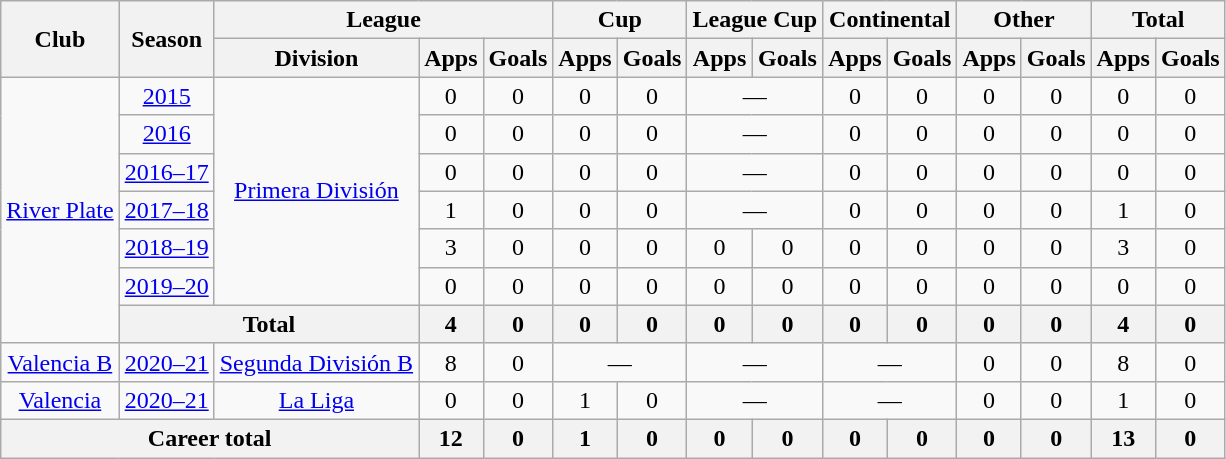<table class="wikitable" style="text-align:center">
<tr>
<th rowspan="2">Club</th>
<th rowspan="2">Season</th>
<th colspan="3">League</th>
<th colspan="2">Cup</th>
<th colspan="2">League Cup</th>
<th colspan="2">Continental</th>
<th colspan="2">Other</th>
<th colspan="2">Total</th>
</tr>
<tr>
<th>Division</th>
<th>Apps</th>
<th>Goals</th>
<th>Apps</th>
<th>Goals</th>
<th>Apps</th>
<th>Goals</th>
<th>Apps</th>
<th>Goals</th>
<th>Apps</th>
<th>Goals</th>
<th>Apps</th>
<th>Goals</th>
</tr>
<tr>
<td rowspan="7"><a href='#'>River Plate</a></td>
<td><a href='#'>2015</a></td>
<td rowspan="6"><a href='#'>Primera División</a></td>
<td>0</td>
<td>0</td>
<td>0</td>
<td>0</td>
<td colspan="2">—</td>
<td>0</td>
<td>0</td>
<td>0</td>
<td>0</td>
<td>0</td>
<td>0</td>
</tr>
<tr>
<td><a href='#'>2016</a></td>
<td>0</td>
<td>0</td>
<td>0</td>
<td>0</td>
<td colspan="2">—</td>
<td>0</td>
<td>0</td>
<td>0</td>
<td>0</td>
<td>0</td>
<td>0</td>
</tr>
<tr>
<td><a href='#'>2016–17</a></td>
<td>0</td>
<td>0</td>
<td>0</td>
<td>0</td>
<td colspan="2">—</td>
<td>0</td>
<td>0</td>
<td>0</td>
<td>0</td>
<td>0</td>
<td>0</td>
</tr>
<tr>
<td><a href='#'>2017–18</a></td>
<td>1</td>
<td>0</td>
<td>0</td>
<td>0</td>
<td colspan="2">—</td>
<td>0</td>
<td>0</td>
<td>0</td>
<td>0</td>
<td>1</td>
<td>0</td>
</tr>
<tr>
<td><a href='#'>2018–19</a></td>
<td>3</td>
<td>0</td>
<td>0</td>
<td>0</td>
<td>0</td>
<td>0</td>
<td>0</td>
<td>0</td>
<td>0</td>
<td>0</td>
<td>3</td>
<td>0</td>
</tr>
<tr>
<td><a href='#'>2019–20</a></td>
<td>0</td>
<td>0</td>
<td>0</td>
<td>0</td>
<td>0</td>
<td>0</td>
<td>0</td>
<td>0</td>
<td>0</td>
<td>0</td>
<td>0</td>
<td>0</td>
</tr>
<tr>
<th colspan="2">Total</th>
<th>4</th>
<th>0</th>
<th>0</th>
<th>0</th>
<th>0</th>
<th>0</th>
<th>0</th>
<th>0</th>
<th>0</th>
<th>0</th>
<th>4</th>
<th>0</th>
</tr>
<tr>
<td rowspan="1"><a href='#'>Valencia B</a></td>
<td><a href='#'>2020–21</a></td>
<td rowspan="1"><a href='#'>Segunda División B</a></td>
<td>8</td>
<td>0</td>
<td colspan="2">—</td>
<td colspan="2">—</td>
<td colspan="2">—</td>
<td>0</td>
<td>0</td>
<td>8</td>
<td>0</td>
</tr>
<tr>
<td rowspan="1"><a href='#'>Valencia</a></td>
<td><a href='#'>2020–21</a></td>
<td rowspan="1"><a href='#'>La Liga</a></td>
<td>0</td>
<td>0</td>
<td>1</td>
<td>0</td>
<td colspan="2">—</td>
<td colspan="2">—</td>
<td>0</td>
<td>0</td>
<td>1</td>
<td>0</td>
</tr>
<tr>
<th colspan="3">Career total</th>
<th>12</th>
<th>0</th>
<th>1</th>
<th>0</th>
<th>0</th>
<th>0</th>
<th>0</th>
<th>0</th>
<th>0</th>
<th>0</th>
<th>13</th>
<th>0</th>
</tr>
</table>
